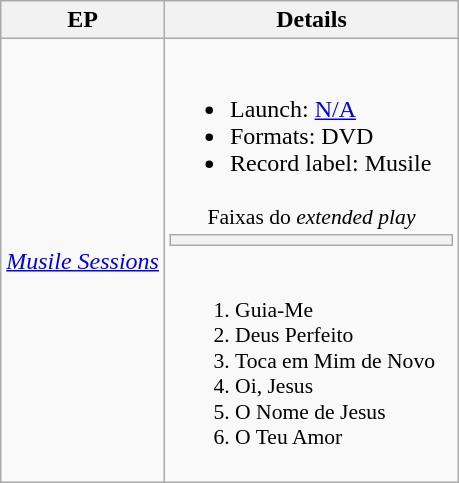<table class="wikitable">
<tr>
<th>EP</th>
<th>Details</th>
</tr>
<tr>
<td><em><a href='#'>Musile Sessions</a></em></td>
<td><br><ul><li>Launch: <a href='#'>N/A</a></li><li>Formats: DVD</li><li>Record label: Musile</li></ul><table class="wikitable collapsible collapsed" style="font-size:90%; margin:0; padding:0; border:transparent none;">
<tr>
<th style="background:none; border:transparent none; font-weight:normal;">      Faixas do <em>extended play</em>      </th>
</tr>
<tr>
<th></th>
</tr>
<tr>
<td style="background:none; border:transparent none;"><br><ol><li>Guia-Me</li><li>Deus Perfeito</li><li>Toca em Mim de Novo</li><li>Oi, Jesus</li><li>O Nome de Jesus</li><li>O Teu Amor</li></ol></td>
</tr>
</table>
</td>
</tr>
</table>
